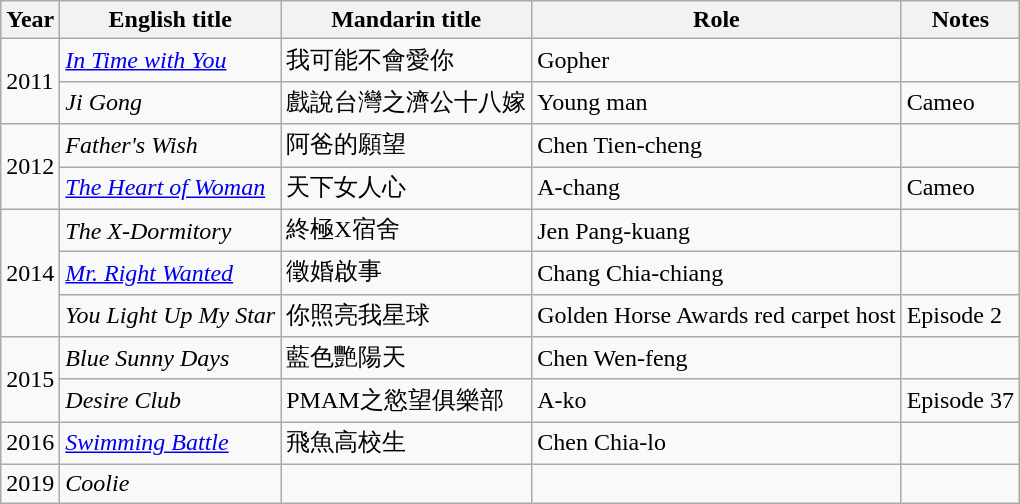<table class="wikitable sortable">
<tr>
<th>Year</th>
<th>English title</th>
<th>Mandarin title</th>
<th>Role</th>
<th class="unsortable">Notes</th>
</tr>
<tr>
<td rowspan="2">2011</td>
<td><em><a href='#'>In Time with You</a></em></td>
<td>我可能不會愛你</td>
<td>Gopher</td>
<td></td>
</tr>
<tr>
<td><em>Ji Gong</em></td>
<td>戲說台灣之濟公十八嫁</td>
<td>Young man</td>
<td>Cameo</td>
</tr>
<tr>
<td rowspan="2">2012</td>
<td><em>Father's Wish</em></td>
<td>阿爸的願望</td>
<td>Chen Tien-cheng</td>
<td></td>
</tr>
<tr>
<td><em><a href='#'>The Heart of Woman</a></em></td>
<td>天下女人心</td>
<td>A-chang</td>
<td>Cameo</td>
</tr>
<tr>
<td rowspan="3">2014</td>
<td><em>The X-Dormitory</em></td>
<td>終極X宿舍</td>
<td>Jen Pang-kuang</td>
<td></td>
</tr>
<tr>
<td><em><a href='#'>Mr. Right Wanted</a></em></td>
<td>徵婚啟事</td>
<td>Chang Chia-chiang</td>
<td></td>
</tr>
<tr>
<td><em>You Light Up My Star</em></td>
<td>你照亮我星球</td>
<td>Golden Horse Awards red carpet host</td>
<td>Episode 2</td>
</tr>
<tr>
<td rowspan="2">2015</td>
<td><em>Blue Sunny Days</em></td>
<td>藍色艷陽天</td>
<td>Chen Wen-feng</td>
<td></td>
</tr>
<tr>
<td><em>Desire Club</em></td>
<td>PMAM之慾望俱樂部</td>
<td>A-ko</td>
<td>Episode 37</td>
</tr>
<tr>
<td>2016</td>
<td><em><a href='#'>Swimming Battle</a></em></td>
<td>飛魚高校生</td>
<td>Chen Chia-lo</td>
<td></td>
</tr>
<tr>
<td>2019</td>
<td><em>Coolie</em></td>
<td></td>
<td></td>
<td></td>
</tr>
</table>
